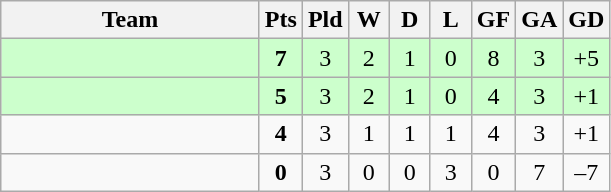<table class=wikitable style="text-align:center">
<tr>
<th width=165>Team</th>
<th width=20>Pts</th>
<th width=20>Pld</th>
<th width=20>W</th>
<th width=20>D</th>
<th width=20>L</th>
<th width=20>GF</th>
<th width=20>GA</th>
<th width=20>GD</th>
</tr>
<tr align=center style="background:#ccffcc;">
<td style="text-align:left;"></td>
<td><strong>7</strong></td>
<td>3</td>
<td>2</td>
<td>1</td>
<td>0</td>
<td>8</td>
<td>3</td>
<td>+5</td>
</tr>
<tr align=center style="background:#ccffcc;">
<td style="text-align:left;"></td>
<td><strong>5</strong></td>
<td>3</td>
<td>2</td>
<td>1</td>
<td>0</td>
<td>4</td>
<td>3</td>
<td>+1</td>
</tr>
<tr align=center>
<td style="text-align:left;"></td>
<td><strong>4</strong></td>
<td>3</td>
<td>1</td>
<td>1</td>
<td>1</td>
<td>4</td>
<td>3</td>
<td>+1</td>
</tr>
<tr align=center>
<td style="text-align:left;"></td>
<td><strong>0</strong></td>
<td>3</td>
<td>0</td>
<td>0</td>
<td>3</td>
<td>0</td>
<td>7</td>
<td>–7</td>
</tr>
</table>
